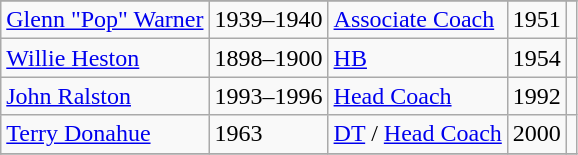<table class="wikitable" style="text-align:left;">
<tr>
</tr>
<tr>
<td><a href='#'>Glenn "Pop" Warner</a></td>
<td>1939–1940</td>
<td><a href='#'>Associate Coach</a></td>
<td>1951</td>
<td></td>
</tr>
<tr>
<td><a href='#'>Willie Heston</a></td>
<td>1898–1900</td>
<td><a href='#'>HB</a></td>
<td>1954</td>
<td></td>
</tr>
<tr>
<td><a href='#'>John Ralston</a></td>
<td>1993–1996</td>
<td><a href='#'>Head Coach</a></td>
<td>1992</td>
<td></td>
</tr>
<tr>
<td><a href='#'>Terry Donahue</a></td>
<td>1963</td>
<td><a href='#'>DT</a> / <a href='#'>Head Coach</a></td>
<td>2000</td>
<td></td>
</tr>
<tr>
</tr>
</table>
